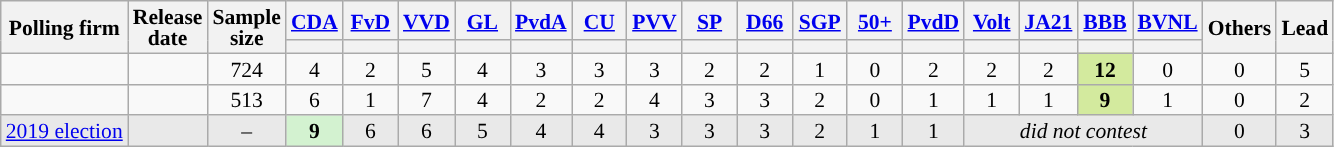<table class="wikitable sortable tpl-blanktable" style="text-align:center;font-size:90%;line-height:14px;">
<tr>
<th rowspan="2">Polling firm</th>
<th rowspan="2">Release<br>date</th>
<th rowspan="2">Sample<br>size</th>
<th class="unsortable" style="width:30px;"><a href='#'>CDA</a></th>
<th class="unsortable" style="width:30px;"><a href='#'>FvD</a></th>
<th class="unsortable" style="width:30px;"><a href='#'>VVD</a></th>
<th class="unsortable" style="width:30px;"><a href='#'>GL</a></th>
<th class="unsortable" style="width:30px;"><a href='#'>PvdA</a></th>
<th class="unsortable" style="width:30px;"><a href='#'>CU</a></th>
<th class="unsortable" style="width:30px;"><a href='#'>PVV</a></th>
<th class="unsortable" style="width:30px;"><a href='#'>SP</a></th>
<th class="unsortable" style="width:30px;"><a href='#'>D66</a></th>
<th class="unsortable" style="width:30px;"><a href='#'>SGP</a></th>
<th class="unsortable" style="width:30px;"><a href='#'>50+</a></th>
<th class="unsortable" style="width:30px;"><a href='#'>PvdD</a></th>
<th class="unsortable" style="width:30px;"><a href='#'>Volt</a></th>
<th class="unsortable" style="width:30px;"><a href='#'>JA21</a></th>
<th class="unsortable" style="width:30px;"><a href='#'>BBB</a></th>
<th class="unsortable" style="width:30px;"><a href='#'>BVNL</a></th>
<th class="unsortable" style="width:30px;" rowspan="2">Others</th>
<th rowspan="2">Lead</th>
</tr>
<tr>
<th data-sort-type="number" style="background:"></th>
<th data-sort-type="number" style="background:"></th>
<th data-sort-type="number" style="background:"></th>
<th data-sort-type="number" style="background:"></th>
<th data-sort-type="number" style="background:"></th>
<th data-sort-type="number" style="background:"></th>
<th data-sort-type="number" style="background:"></th>
<th data-sort-type="number" style="background:"></th>
<th data-sort-type="number" style="background:"></th>
<th data-sort-type="number" style="background:"></th>
<th data-sort-type="number" style="background:"></th>
<th data-sort-type="number" style="background:"></th>
<th data-sort-type="number" style="background:"></th>
<th data-sort-type="number" style="background:"></th>
<th data-sort-type="number" style="background:"></th>
<th data-sort-type="number" style="background:"></th>
</tr>
<tr>
<td></td>
<td></td>
<td>724</td>
<td>4</td>
<td>2</td>
<td>5</td>
<td>4</td>
<td>3</td>
<td>3</td>
<td>3</td>
<td>2</td>
<td>2</td>
<td>1</td>
<td>0</td>
<td>2</td>
<td>2</td>
<td>2</td>
<td style="background:#d3ea9e;"><strong>12</strong></td>
<td>0</td>
<td>0</td>
<td style="background:">5</td>
</tr>
<tr>
<td></td>
<td></td>
<td>513</td>
<td>6</td>
<td>1</td>
<td>7</td>
<td>4</td>
<td>2</td>
<td>2</td>
<td>4</td>
<td>3</td>
<td>3</td>
<td>2</td>
<td>0</td>
<td>1</td>
<td>1</td>
<td>1</td>
<td style="background:#d3ea9e;"><strong>9</strong></td>
<td>1</td>
<td>0</td>
<td style="background:">2</td>
</tr>
<tr style="background:#E9E9E9;">
<td><a href='#'>2019 election</a></td>
<td></td>
<td>–</td>
<td style="background:#D3F2D0;"><strong>9</strong></td>
<td>6</td>
<td>6</td>
<td>5</td>
<td>4</td>
<td>4</td>
<td>3</td>
<td>3</td>
<td>3</td>
<td>2</td>
<td>1</td>
<td>1</td>
<td colspan=4><em>did not contest</em></td>
<td>0</td>
<td style="background:">3</td>
</tr>
</table>
